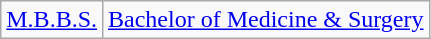<table class="wikitable">
<tr>
<td><a href='#'>M.B.B.S.</a></td>
<td><a href='#'>Bachelor of Medicine & Surgery</a></td>
</tr>
</table>
